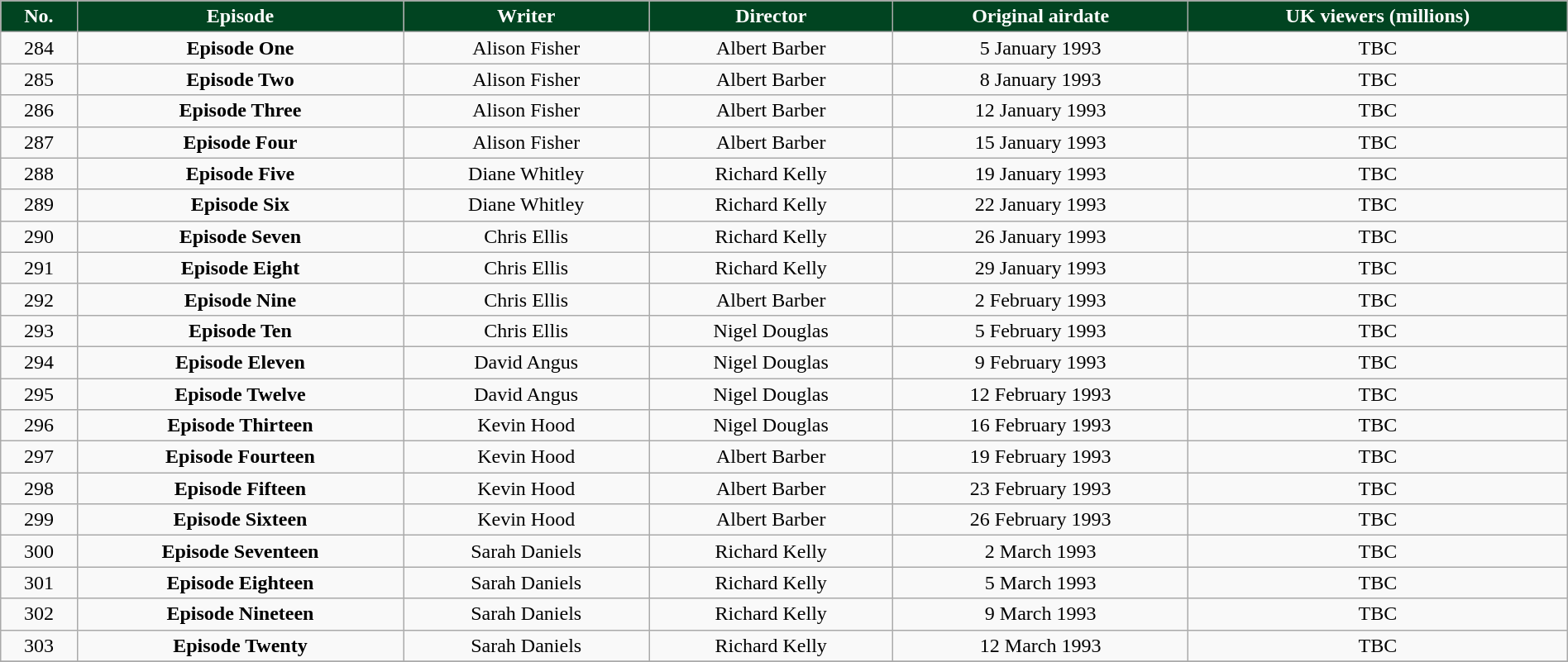<table class="wikitable" style="width:100%;">
<tr>
<th style="background: #014421; color:white">No.</th>
<th style="background: #014421; color:white">Episode</th>
<th style="background: #014421; color:white">Writer</th>
<th style="background: #014421; color:white">Director</th>
<th style="background: #014421; color:white">Original airdate</th>
<th style="background: #014421; color:white">UK viewers (millions)</th>
</tr>
<tr>
<td align="center">284</td>
<td align="center"><strong>Episode One</strong></td>
<td align="center">Alison Fisher</td>
<td align="center">Albert Barber</td>
<td align="center">5 January 1993</td>
<td align="center">TBC</td>
</tr>
<tr>
<td align="center">285</td>
<td align="center"><strong>Episode Two</strong></td>
<td align="center">Alison Fisher</td>
<td align="center">Albert Barber</td>
<td align="center">8 January 1993</td>
<td align="center">TBC</td>
</tr>
<tr>
<td align="center">286</td>
<td align="center"><strong>Episode Three</strong></td>
<td align="center">Alison Fisher</td>
<td align="center">Albert Barber</td>
<td align="center">12 January 1993</td>
<td align="center">TBC</td>
</tr>
<tr>
<td align="center">287</td>
<td align="center"><strong>Episode Four</strong></td>
<td align="center">Alison Fisher</td>
<td align="center">Albert Barber</td>
<td align="center">15 January 1993</td>
<td align="center">TBC</td>
</tr>
<tr>
<td align="center">288</td>
<td align="center"><strong>Episode Five</strong></td>
<td align="center">Diane Whitley</td>
<td align="center">Richard Kelly</td>
<td align="center">19 January 1993</td>
<td align="center">TBC</td>
</tr>
<tr>
<td align="center">289</td>
<td align="center"><strong>Episode Six</strong></td>
<td align="center">Diane Whitley</td>
<td align="center">Richard Kelly</td>
<td align="center">22 January 1993</td>
<td align="center">TBC</td>
</tr>
<tr>
<td align="center">290</td>
<td align="center"><strong>Episode Seven</strong></td>
<td align="center">Chris Ellis</td>
<td align="center">Richard Kelly</td>
<td align="center">26 January 1993</td>
<td align="center">TBC</td>
</tr>
<tr>
<td align="center">291</td>
<td align="center"><strong>Episode Eight</strong></td>
<td align="center">Chris Ellis</td>
<td align="center">Richard Kelly</td>
<td align="center">29 January 1993</td>
<td align="center">TBC</td>
</tr>
<tr>
<td align="center">292</td>
<td align="center"><strong>Episode Nine</strong></td>
<td align="center">Chris Ellis</td>
<td align="center">Albert Barber</td>
<td align="center">2 February 1993</td>
<td align="center">TBC</td>
</tr>
<tr>
<td align="center">293</td>
<td align="center"><strong>Episode Ten</strong></td>
<td align="center">Chris Ellis</td>
<td align="center">Nigel Douglas</td>
<td align="center">5 February 1993</td>
<td align="center">TBC</td>
</tr>
<tr>
<td align="center">294</td>
<td align="center"><strong>Episode Eleven</strong></td>
<td align="center">David Angus</td>
<td align="center">Nigel Douglas</td>
<td align="center">9 February 1993</td>
<td align="center">TBC</td>
</tr>
<tr>
<td align="center">295</td>
<td align="center"><strong>Episode Twelve</strong></td>
<td align="center">David Angus</td>
<td align="center">Nigel Douglas</td>
<td align="center">12 February 1993</td>
<td align="center">TBC</td>
</tr>
<tr>
<td align="center">296</td>
<td align="center"><strong>Episode Thirteen</strong></td>
<td align="center">Kevin Hood</td>
<td align="center">Nigel Douglas</td>
<td align="center">16 February 1993</td>
<td align="center">TBC</td>
</tr>
<tr>
<td align="center">297</td>
<td align="center"><strong>Episode Fourteen</strong></td>
<td align="center">Kevin Hood</td>
<td align="center">Albert Barber</td>
<td align="center">19 February 1993</td>
<td align="center">TBC</td>
</tr>
<tr>
<td align="center">298</td>
<td align="center"><strong>Episode Fifteen</strong></td>
<td align="center">Kevin Hood</td>
<td align="center">Albert Barber</td>
<td align="center">23 February 1993</td>
<td align="center">TBC</td>
</tr>
<tr>
<td align="center">299</td>
<td align="center"><strong>Episode Sixteen</strong></td>
<td align="center">Kevin Hood</td>
<td align="center">Albert Barber</td>
<td align="center">26 February 1993</td>
<td align="center">TBC</td>
</tr>
<tr>
<td align="center">300</td>
<td align="center"><strong>Episode Seventeen</strong></td>
<td align="center">Sarah Daniels</td>
<td align="center">Richard Kelly</td>
<td align="center">2 March 1993</td>
<td align="center">TBC</td>
</tr>
<tr>
<td align="center">301</td>
<td align="center"><strong>Episode Eighteen</strong></td>
<td align="center">Sarah Daniels</td>
<td align="center">Richard Kelly</td>
<td align="center">5 March 1993</td>
<td align="center">TBC</td>
</tr>
<tr>
<td align="center">302</td>
<td align="center"><strong>Episode Nineteen</strong></td>
<td align="center">Sarah Daniels</td>
<td align="center">Richard Kelly</td>
<td align="center">9 March 1993</td>
<td align="center">TBC</td>
</tr>
<tr>
<td align="center">303</td>
<td align="center"><strong>Episode Twenty</strong></td>
<td align="center">Sarah Daniels</td>
<td align="center">Richard Kelly</td>
<td align="center">12 March 1993</td>
<td align="center">TBC</td>
</tr>
<tr>
</tr>
</table>
